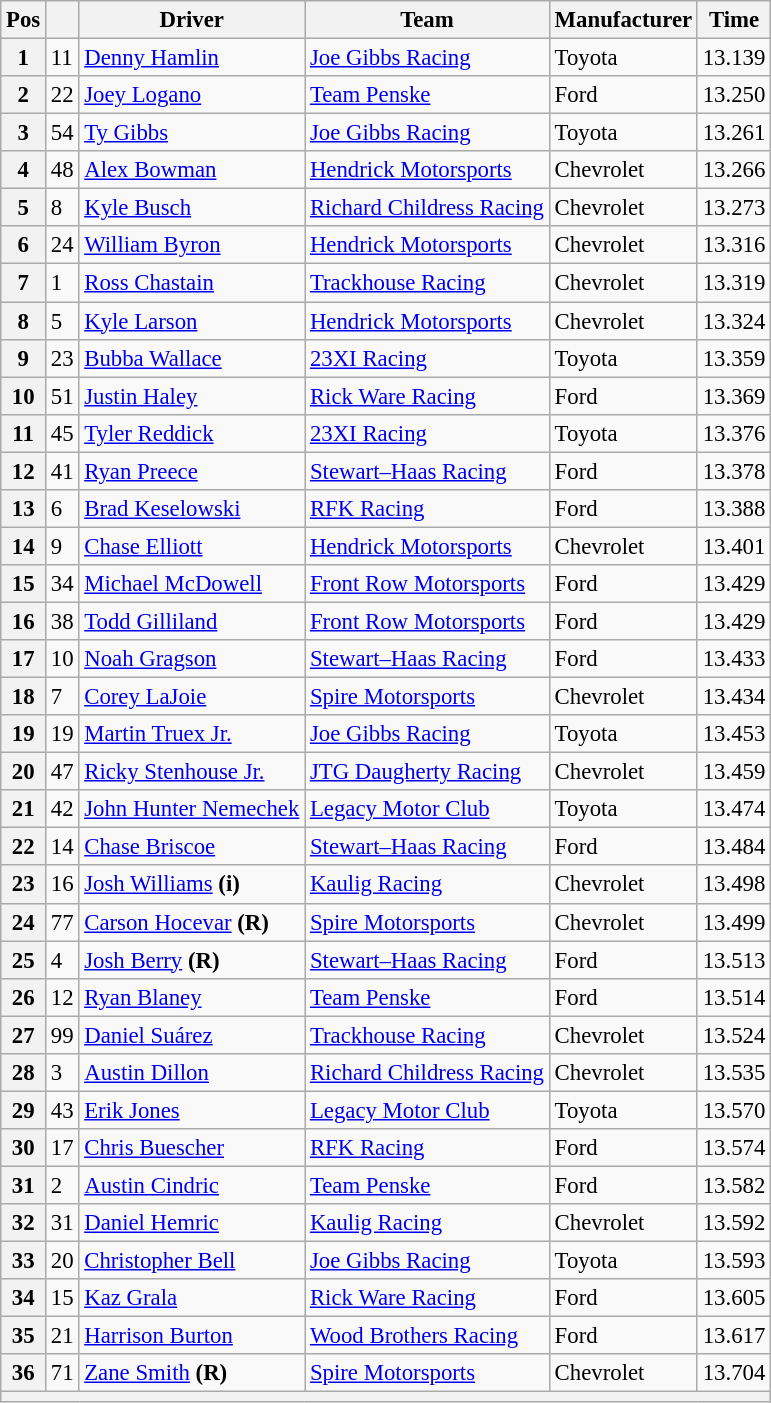<table class="wikitable" style="font-size:95%">
<tr>
<th>Pos</th>
<th></th>
<th>Driver</th>
<th>Team</th>
<th>Manufacturer</th>
<th>Time</th>
</tr>
<tr>
<th>1</th>
<td>11</td>
<td><a href='#'>Denny Hamlin</a></td>
<td><a href='#'>Joe Gibbs Racing</a></td>
<td>Toyota</td>
<td>13.139</td>
</tr>
<tr>
<th>2</th>
<td>22</td>
<td><a href='#'>Joey Logano</a></td>
<td><a href='#'>Team Penske</a></td>
<td>Ford</td>
<td>13.250</td>
</tr>
<tr>
<th>3</th>
<td>54</td>
<td><a href='#'>Ty Gibbs</a></td>
<td><a href='#'>Joe Gibbs Racing</a></td>
<td>Toyota</td>
<td>13.261</td>
</tr>
<tr>
<th>4</th>
<td>48</td>
<td><a href='#'>Alex Bowman</a></td>
<td><a href='#'>Hendrick Motorsports</a></td>
<td>Chevrolet</td>
<td>13.266</td>
</tr>
<tr>
<th>5</th>
<td>8</td>
<td><a href='#'>Kyle Busch</a></td>
<td><a href='#'>Richard Childress Racing</a></td>
<td>Chevrolet</td>
<td>13.273</td>
</tr>
<tr>
<th>6</th>
<td>24</td>
<td><a href='#'>William Byron</a></td>
<td><a href='#'>Hendrick Motorsports</a></td>
<td>Chevrolet</td>
<td>13.316</td>
</tr>
<tr>
<th>7</th>
<td>1</td>
<td><a href='#'>Ross Chastain</a></td>
<td><a href='#'>Trackhouse Racing</a></td>
<td>Chevrolet</td>
<td>13.319</td>
</tr>
<tr>
<th>8</th>
<td>5</td>
<td><a href='#'>Kyle Larson</a></td>
<td><a href='#'>Hendrick Motorsports</a></td>
<td>Chevrolet</td>
<td>13.324</td>
</tr>
<tr>
<th>9</th>
<td>23</td>
<td><a href='#'>Bubba Wallace</a></td>
<td><a href='#'>23XI Racing</a></td>
<td>Toyota</td>
<td>13.359</td>
</tr>
<tr>
<th>10</th>
<td>51</td>
<td><a href='#'>Justin Haley</a></td>
<td><a href='#'>Rick Ware Racing</a></td>
<td>Ford</td>
<td>13.369</td>
</tr>
<tr>
<th>11</th>
<td>45</td>
<td><a href='#'>Tyler Reddick</a></td>
<td><a href='#'>23XI Racing</a></td>
<td>Toyota</td>
<td>13.376</td>
</tr>
<tr>
<th>12</th>
<td>41</td>
<td><a href='#'>Ryan Preece</a></td>
<td><a href='#'>Stewart–Haas Racing</a></td>
<td>Ford</td>
<td>13.378</td>
</tr>
<tr>
<th>13</th>
<td>6</td>
<td><a href='#'>Brad Keselowski</a></td>
<td><a href='#'>RFK Racing</a></td>
<td>Ford</td>
<td>13.388</td>
</tr>
<tr>
<th>14</th>
<td>9</td>
<td><a href='#'>Chase Elliott</a></td>
<td><a href='#'>Hendrick Motorsports</a></td>
<td>Chevrolet</td>
<td>13.401</td>
</tr>
<tr>
<th>15</th>
<td>34</td>
<td><a href='#'>Michael McDowell</a></td>
<td><a href='#'>Front Row Motorsports</a></td>
<td>Ford</td>
<td>13.429</td>
</tr>
<tr>
<th>16</th>
<td>38</td>
<td><a href='#'>Todd Gilliland</a></td>
<td><a href='#'>Front Row Motorsports</a></td>
<td>Ford</td>
<td>13.429</td>
</tr>
<tr>
<th>17</th>
<td>10</td>
<td><a href='#'>Noah Gragson</a></td>
<td><a href='#'>Stewart–Haas Racing</a></td>
<td>Ford</td>
<td>13.433</td>
</tr>
<tr>
<th>18</th>
<td>7</td>
<td><a href='#'>Corey LaJoie</a></td>
<td><a href='#'>Spire Motorsports</a></td>
<td>Chevrolet</td>
<td>13.434</td>
</tr>
<tr>
<th>19</th>
<td>19</td>
<td><a href='#'>Martin Truex Jr.</a></td>
<td><a href='#'>Joe Gibbs Racing</a></td>
<td>Toyota</td>
<td>13.453</td>
</tr>
<tr>
<th>20</th>
<td>47</td>
<td><a href='#'>Ricky Stenhouse Jr.</a></td>
<td><a href='#'>JTG Daugherty Racing</a></td>
<td>Chevrolet</td>
<td>13.459</td>
</tr>
<tr>
<th>21</th>
<td>42</td>
<td><a href='#'>John Hunter Nemechek</a></td>
<td><a href='#'>Legacy Motor Club</a></td>
<td>Toyota</td>
<td>13.474</td>
</tr>
<tr>
<th>22</th>
<td>14</td>
<td><a href='#'>Chase Briscoe</a></td>
<td><a href='#'>Stewart–Haas Racing</a></td>
<td>Ford</td>
<td>13.484</td>
</tr>
<tr>
<th>23</th>
<td>16</td>
<td><a href='#'>Josh Williams</a> <strong>(i)</strong></td>
<td><a href='#'>Kaulig Racing</a></td>
<td>Chevrolet</td>
<td>13.498</td>
</tr>
<tr>
<th>24</th>
<td>77</td>
<td><a href='#'>Carson Hocevar</a> <strong>(R)</strong></td>
<td><a href='#'>Spire Motorsports</a></td>
<td>Chevrolet</td>
<td>13.499</td>
</tr>
<tr>
<th>25</th>
<td>4</td>
<td><a href='#'>Josh Berry</a> <strong>(R)</strong></td>
<td><a href='#'>Stewart–Haas Racing</a></td>
<td>Ford</td>
<td>13.513</td>
</tr>
<tr>
<th>26</th>
<td>12</td>
<td><a href='#'>Ryan Blaney</a></td>
<td><a href='#'>Team Penske</a></td>
<td>Ford</td>
<td>13.514</td>
</tr>
<tr>
<th>27</th>
<td>99</td>
<td><a href='#'>Daniel Suárez</a></td>
<td><a href='#'>Trackhouse Racing</a></td>
<td>Chevrolet</td>
<td>13.524</td>
</tr>
<tr>
<th>28</th>
<td>3</td>
<td><a href='#'>Austin Dillon</a></td>
<td><a href='#'>Richard Childress Racing</a></td>
<td>Chevrolet</td>
<td>13.535</td>
</tr>
<tr>
<th>29</th>
<td>43</td>
<td><a href='#'>Erik Jones</a></td>
<td><a href='#'>Legacy Motor Club</a></td>
<td>Toyota</td>
<td>13.570</td>
</tr>
<tr>
<th>30</th>
<td>17</td>
<td><a href='#'>Chris Buescher</a></td>
<td><a href='#'>RFK Racing</a></td>
<td>Ford</td>
<td>13.574</td>
</tr>
<tr>
<th>31</th>
<td>2</td>
<td><a href='#'>Austin Cindric</a></td>
<td><a href='#'>Team Penske</a></td>
<td>Ford</td>
<td>13.582</td>
</tr>
<tr>
<th>32</th>
<td>31</td>
<td><a href='#'>Daniel Hemric</a></td>
<td><a href='#'>Kaulig Racing</a></td>
<td>Chevrolet</td>
<td>13.592</td>
</tr>
<tr>
<th>33</th>
<td>20</td>
<td><a href='#'>Christopher Bell</a></td>
<td><a href='#'>Joe Gibbs Racing</a></td>
<td>Toyota</td>
<td>13.593</td>
</tr>
<tr>
<th>34</th>
<td>15</td>
<td><a href='#'>Kaz Grala</a></td>
<td><a href='#'>Rick Ware Racing</a></td>
<td>Ford</td>
<td>13.605</td>
</tr>
<tr>
<th>35</th>
<td>21</td>
<td><a href='#'>Harrison Burton</a></td>
<td><a href='#'>Wood Brothers Racing</a></td>
<td>Ford</td>
<td>13.617</td>
</tr>
<tr>
<th>36</th>
<td>71</td>
<td><a href='#'>Zane Smith</a> <strong>(R)</strong></td>
<td><a href='#'>Spire Motorsports</a></td>
<td>Chevrolet</td>
<td>13.704</td>
</tr>
<tr>
<th colspan="6"></th>
</tr>
</table>
